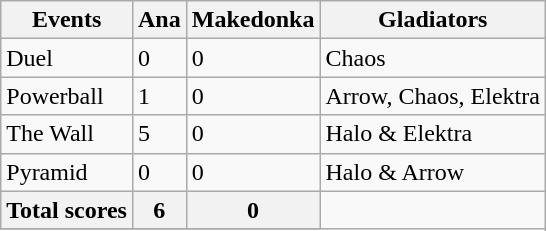<table class="wikitable">
<tr>
<th>Events</th>
<th>Ana</th>
<th>Makedonka</th>
<th>Gladiators</th>
</tr>
<tr>
<td>Duel</td>
<td>0</td>
<td>0</td>
<td>Chaos</td>
</tr>
<tr>
<td>Powerball</td>
<td>1</td>
<td>0</td>
<td>Arrow, Chaos, Elektra</td>
</tr>
<tr>
<td>The Wall</td>
<td>5</td>
<td>0</td>
<td>Halo & Elektra</td>
</tr>
<tr>
<td>Pyramid</td>
<td>0</td>
<td>0</td>
<td>Halo & Arrow</td>
</tr>
<tr>
<th>Total scores</th>
<th>6</th>
<th>0</th>
</tr>
<tr>
</tr>
</table>
